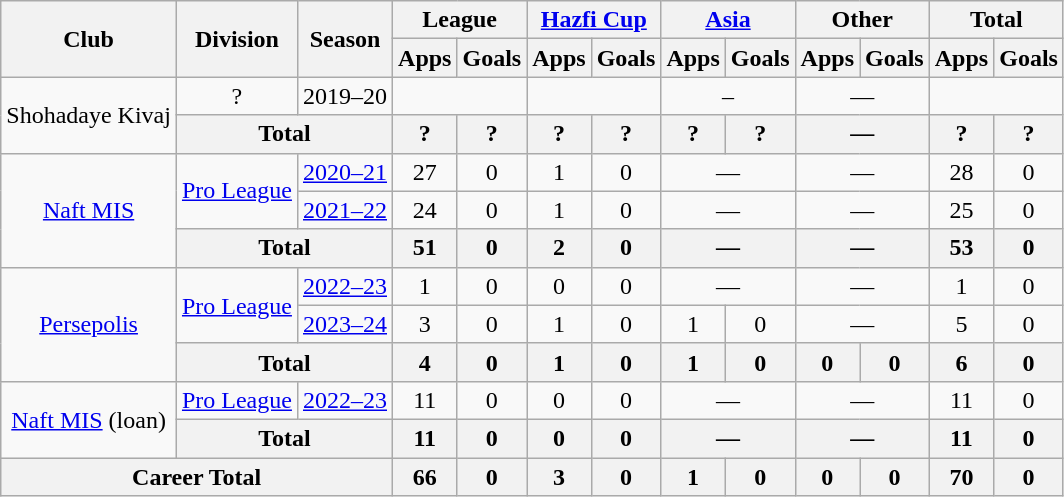<table class="wikitable" style="text-align: center;">
<tr>
<th rowspan=2>Club</th>
<th rowspan=2>Division</th>
<th rowspan=2>Season</th>
<th colspan=2>League</th>
<th colspan=2><a href='#'>Hazfi Cup</a></th>
<th colspan=2><a href='#'>Asia</a></th>
<th colspan=2>Other</th>
<th colspan=2>Total</th>
</tr>
<tr>
<th>Apps</th>
<th>Goals</th>
<th>Apps</th>
<th>Goals</th>
<th>Apps</th>
<th>Goals</th>
<th>Apps</th>
<th>Goals</th>
<th>Apps</th>
<th>Goals</th>
</tr>
<tr>
<td rowspan=2>Shohadaye Kivaj</td>
<td rowspan="1">?</td>
<td>2019–20</td>
<td colspan="2"><em></em></td>
<td colspan="2"><em></em></td>
<td colspan="2">–</td>
<td colspan="2">—</td>
<td colspan="2"><em></em></td>
</tr>
<tr>
<th colspan=2>Total</th>
<th>?</th>
<th>?</th>
<th>?</th>
<th>?</th>
<th>?</th>
<th>?</th>
<th colspan=2>—</th>
<th>?</th>
<th>?</th>
</tr>
<tr>
<td rowspan="3"><a href='#'>Naft MIS</a></td>
<td rowspan="2"><a href='#'>Pro League</a></td>
<td><a href='#'>2020–21</a></td>
<td>27</td>
<td>0</td>
<td>1</td>
<td>0</td>
<td colspan=2>—</td>
<td colspan=2>—</td>
<td>28</td>
<td>0</td>
</tr>
<tr>
<td><a href='#'>2021–22</a></td>
<td>24</td>
<td>0</td>
<td>1</td>
<td>0</td>
<td colspan=2>—</td>
<td colspan=2>—</td>
<td>25</td>
<td>0</td>
</tr>
<tr>
<th colspan=2>Total</th>
<th>51</th>
<th>0</th>
<th>2</th>
<th>0</th>
<th colspan=2>—</th>
<th colspan=2>—</th>
<th>53</th>
<th>0</th>
</tr>
<tr>
<td rowspan="3"><a href='#'>Persepolis</a></td>
<td rowspan="2"><a href='#'>Pro League</a></td>
<td><a href='#'>2022–23</a></td>
<td>1</td>
<td>0</td>
<td>0</td>
<td>0</td>
<td colspan=2>—</td>
<td colspan=2>—</td>
<td>1</td>
<td>0</td>
</tr>
<tr>
<td><a href='#'>2023–24</a></td>
<td>3</td>
<td>0</td>
<td>1</td>
<td>0</td>
<td>1</td>
<td>0</td>
<td colspan="2">—</td>
<td>5</td>
<td>0</td>
</tr>
<tr>
<th colspan=2>Total</th>
<th>4</th>
<th>0</th>
<th>1</th>
<th>0</th>
<th>1</th>
<th>0</th>
<th>0</th>
<th>0</th>
<th>6</th>
<th>0</th>
</tr>
<tr>
<td rowspan="2"><a href='#'>Naft MIS</a> (loan)</td>
<td><a href='#'>Pro League</a></td>
<td><a href='#'>2022–23</a></td>
<td>11</td>
<td>0</td>
<td>0</td>
<td>0</td>
<td colspan="2">—</td>
<td colspan="2">—</td>
<td>11</td>
<td>0</td>
</tr>
<tr>
<th colspan="2">Total</th>
<th>11</th>
<th>0</th>
<th>0</th>
<th>0</th>
<th colspan="2">—</th>
<th colspan="2">—</th>
<th>11</th>
<th>0</th>
</tr>
<tr>
<th colspan="3">Career Total</th>
<th>66</th>
<th>0</th>
<th>3</th>
<th>0</th>
<th>1</th>
<th>0</th>
<th>0</th>
<th>0</th>
<th>70</th>
<th>0</th>
</tr>
</table>
